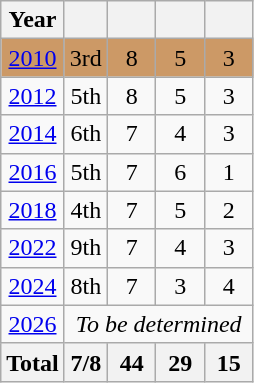<table class="wikitable" style="text-align:center">
<tr>
<th>Year</th>
<th></th>
<th width=25></th>
<th width=25></th>
<th width=25></th>
</tr>
<tr bgcolor=cc9966>
<td> <a href='#'>2010</a></td>
<td>3rd</td>
<td>8</td>
<td>5</td>
<td>3</td>
</tr>
<tr>
<td> <a href='#'>2012</a></td>
<td>5th</td>
<td>8</td>
<td>5</td>
<td>3</td>
</tr>
<tr>
<td> <a href='#'>2014</a></td>
<td>6th</td>
<td>7</td>
<td>4</td>
<td>3</td>
</tr>
<tr>
<td> <a href='#'>2016</a></td>
<td>5th</td>
<td>7</td>
<td>6</td>
<td>1</td>
</tr>
<tr>
<td> <a href='#'>2018</a></td>
<td>4th</td>
<td>7</td>
<td>5</td>
<td>2</td>
</tr>
<tr>
<td> <a href='#'>2022</a></td>
<td>9th</td>
<td>7</td>
<td>4</td>
<td>3</td>
</tr>
<tr>
<td> <a href='#'>2024</a></td>
<td>8th</td>
<td>7</td>
<td>3</td>
<td>4</td>
</tr>
<tr>
<td> <a href='#'>2026</a></td>
<td colspan="4"><em>To be determined</em></td>
</tr>
<tr>
<th>Total</th>
<th>7/8</th>
<th>44</th>
<th>29</th>
<th>15</th>
</tr>
</table>
